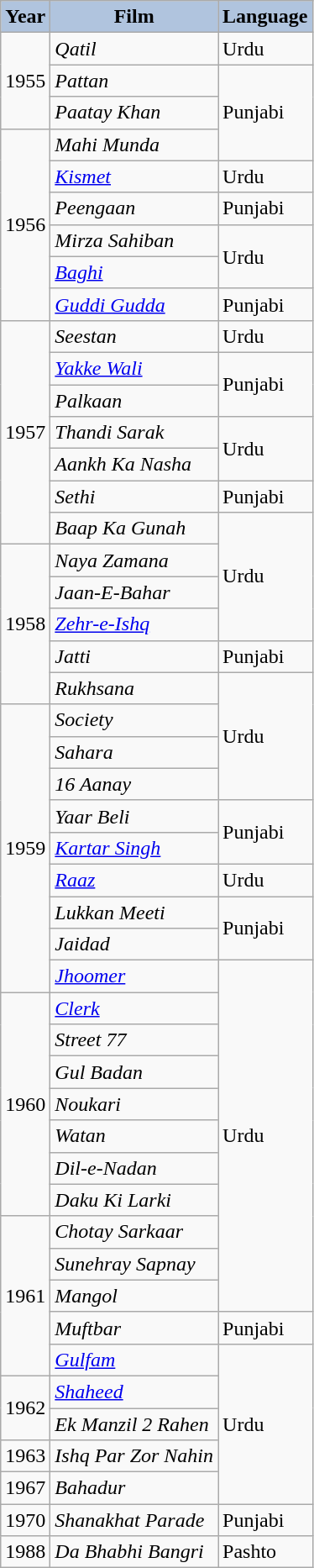<table class="wikitable sortable plainrowheaders">
<tr>
<th style="background:#B0C4DE;">Year</th>
<th style="background:#B0C4DE;">Film</th>
<th style="background:#B0C4DE;">Language</th>
</tr>
<tr>
<td rowspan="3">1955</td>
<td><em>Qatil</em></td>
<td>Urdu</td>
</tr>
<tr>
<td><em>Pattan</em></td>
<td rowspan="3">Punjabi</td>
</tr>
<tr>
<td><em>Paatay Khan</em></td>
</tr>
<tr>
<td rowspan="6">1956</td>
<td><em>Mahi Munda</em></td>
</tr>
<tr>
<td><em><a href='#'>Kismet</a></em></td>
<td>Urdu</td>
</tr>
<tr>
<td><em>Peengaan</em></td>
<td>Punjabi</td>
</tr>
<tr>
<td><em>Mirza Sahiban</em></td>
<td rowspan="2">Urdu</td>
</tr>
<tr>
<td><em><a href='#'>Baghi</a></em></td>
</tr>
<tr>
<td><em><a href='#'>Guddi Gudda</a></em></td>
<td>Punjabi</td>
</tr>
<tr>
<td rowspan="7">1957</td>
<td><em>Seestan</em></td>
<td>Urdu</td>
</tr>
<tr>
<td><em><a href='#'>Yakke Wali</a></em></td>
<td rowspan="2">Punjabi</td>
</tr>
<tr>
<td><em>Palkaan</em></td>
</tr>
<tr>
<td><em>Thandi Sarak</em></td>
<td rowspan="2">Urdu</td>
</tr>
<tr>
<td><em>Aankh Ka Nasha</em></td>
</tr>
<tr>
<td><em>Sethi</em></td>
<td>Punjabi</td>
</tr>
<tr>
<td><em>Baap Ka Gunah</em></td>
<td rowspan="4">Urdu</td>
</tr>
<tr>
<td rowspan="5">1958</td>
<td><em>Naya Zamana</em></td>
</tr>
<tr>
<td><em>Jaan-E-Bahar</em></td>
</tr>
<tr>
<td><em><a href='#'>Zehr-e-Ishq</a></em></td>
</tr>
<tr>
<td><em>Jatti</em></td>
<td>Punjabi</td>
</tr>
<tr>
<td><em>Rukhsana</em></td>
<td rowspan="4">Urdu</td>
</tr>
<tr>
<td rowspan="9">1959</td>
<td><em>Society</em></td>
</tr>
<tr>
<td><em>Sahara</em></td>
</tr>
<tr>
<td><em>16 Aanay</em></td>
</tr>
<tr>
<td><em>Yaar Beli</em></td>
<td rowspan="2">Punjabi</td>
</tr>
<tr>
<td><em><a href='#'>Kartar Singh</a></em></td>
</tr>
<tr>
<td><em><a href='#'>Raaz</a></em></td>
<td>Urdu</td>
</tr>
<tr>
<td><em>Lukkan Meeti</em></td>
<td rowspan="2">Punjabi</td>
</tr>
<tr>
<td><em>Jaidad</em></td>
</tr>
<tr>
<td><em><a href='#'>Jhoomer</a></em></td>
<td rowspan="11">Urdu</td>
</tr>
<tr>
<td rowspan="7">1960</td>
<td><em><a href='#'>Clerk</a></em></td>
</tr>
<tr>
<td><em>Street 77</em></td>
</tr>
<tr>
<td><em>Gul Badan</em></td>
</tr>
<tr>
<td><em>Noukari</em></td>
</tr>
<tr>
<td><em>Watan</em></td>
</tr>
<tr>
<td><em>Dil-e-Nadan</em></td>
</tr>
<tr>
<td><em>Daku Ki Larki</em></td>
</tr>
<tr>
<td rowspan="5">1961</td>
<td><em>Chotay Sarkaar</em></td>
</tr>
<tr>
<td><em>Sunehray Sapnay</em></td>
</tr>
<tr>
<td><em>Mangol</em></td>
</tr>
<tr>
<td><em>Muftbar</em></td>
<td>Punjabi</td>
</tr>
<tr>
<td><em><a href='#'>Gulfam</a></em></td>
<td rowspan="5">Urdu</td>
</tr>
<tr>
<td rowspan="2">1962</td>
<td><em><a href='#'>Shaheed</a></em></td>
</tr>
<tr>
<td><em>Ek Manzil 2 Rahen</em></td>
</tr>
<tr>
<td>1963</td>
<td><em>Ishq Par Zor Nahin</em></td>
</tr>
<tr>
<td>1967</td>
<td><em>Bahadur</em></td>
</tr>
<tr>
<td>1970</td>
<td><em>Shanakhat Parade</em></td>
<td>Punjabi</td>
</tr>
<tr>
<td>1988</td>
<td><em>Da Bhabhi Bangri</em></td>
<td>Pashto</td>
</tr>
</table>
